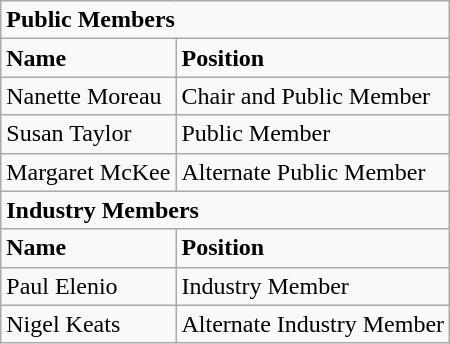<table class="wikitable">
<tr>
<td colspan="2"><strong>Public Members</strong></td>
</tr>
<tr>
<td><strong>Name</strong></td>
<td><strong>Position</strong></td>
</tr>
<tr>
<td>Nanette Moreau</td>
<td>Chair and Public Member</td>
</tr>
<tr>
<td>Susan Taylor</td>
<td>Public Member</td>
</tr>
<tr>
<td>Margaret McKee</td>
<td>Alternate Public Member</td>
</tr>
<tr>
<td colspan="2"><strong>Industry Members</strong></td>
</tr>
<tr>
<td><strong>Name</strong></td>
<td><strong>Position</strong></td>
</tr>
<tr>
<td>Paul Elenio</td>
<td>Industry Member</td>
</tr>
<tr>
<td>Nigel Keats</td>
<td>Alternate Industry Member</td>
</tr>
</table>
